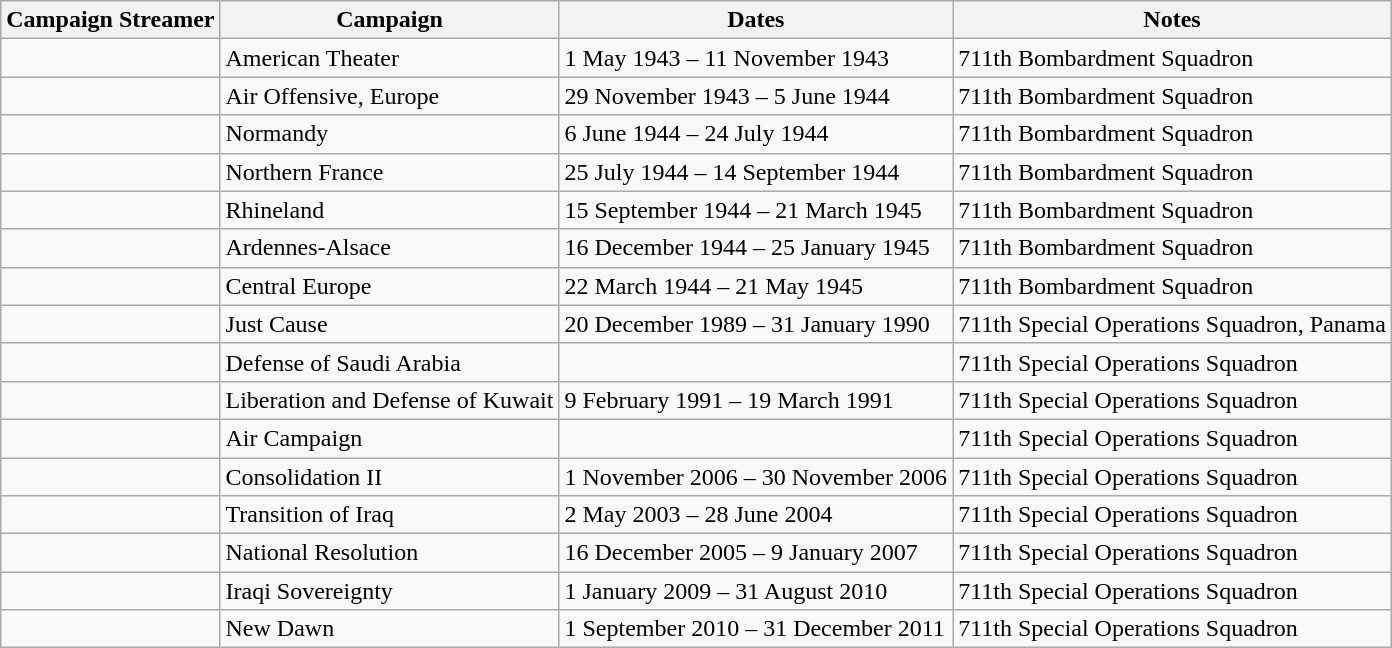<table class="wikitable">
<tr style="background:#efefef;">
<th>Campaign Streamer</th>
<th>Campaign</th>
<th>Dates</th>
<th>Notes</th>
</tr>
<tr>
<td></td>
<td>American Theater</td>
<td>1 May 1943 – 11 November 1943</td>
<td>711th Bombardment Squadron</td>
</tr>
<tr>
<td></td>
<td>Air Offensive, Europe</td>
<td>29 November 1943 – 5 June 1944</td>
<td>711th Bombardment Squadron</td>
</tr>
<tr>
<td></td>
<td>Normandy</td>
<td>6 June 1944 – 24 July 1944</td>
<td>711th Bombardment Squadron</td>
</tr>
<tr>
<td></td>
<td>Northern France</td>
<td>25 July 1944 – 14 September 1944</td>
<td>711th Bombardment Squadron</td>
</tr>
<tr>
<td></td>
<td>Rhineland</td>
<td>15 September 1944 – 21 March 1945</td>
<td>711th Bombardment Squadron</td>
</tr>
<tr>
<td></td>
<td>Ardennes-Alsace</td>
<td>16 December 1944 – 25 January 1945</td>
<td>711th Bombardment Squadron</td>
</tr>
<tr>
<td></td>
<td>Central Europe</td>
<td>22 March 1944 – 21 May 1945</td>
<td>711th Bombardment Squadron</td>
</tr>
<tr>
<td></td>
<td>Just Cause</td>
<td>20 December 1989 – 31 January 1990</td>
<td>711th Special Operations Squadron, Panama</td>
</tr>
<tr>
<td></td>
<td>Defense of Saudi Arabia</td>
<td></td>
<td>711th Special Operations Squadron</td>
</tr>
<tr>
<td></td>
<td>Liberation and Defense of Kuwait</td>
<td>9 February 1991 – 19 March 1991</td>
<td>711th Special Operations Squadron</td>
</tr>
<tr>
<td></td>
<td>Air Campaign</td>
<td></td>
<td>711th Special Operations Squadron</td>
</tr>
<tr>
<td></td>
<td>Consolidation II</td>
<td>1 November 2006 – 30 November 2006</td>
<td>711th Special Operations Squadron</td>
</tr>
<tr>
<td></td>
<td>Transition of Iraq</td>
<td>2 May 2003 – 28 June 2004</td>
<td>711th Special Operations Squadron</td>
</tr>
<tr>
<td></td>
<td>National Resolution</td>
<td>16 December 2005 – 9 January 2007</td>
<td>711th Special Operations Squadron</td>
</tr>
<tr>
<td></td>
<td>Iraqi Sovereignty</td>
<td>1 January 2009 – 31 August 2010</td>
<td>711th Special Operations Squadron</td>
</tr>
<tr>
<td></td>
<td>New Dawn</td>
<td>1 September 2010 – 31 December 2011</td>
<td>711th Special Operations Squadron</td>
</tr>
</table>
